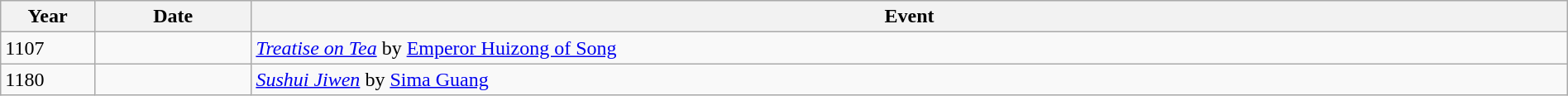<table class="wikitable" style="width:100%;">
<tr>
<th style="width:6%">Year</th>
<th style="width:10%">Date</th>
<th>Event</th>
</tr>
<tr>
<td>1107</td>
<td></td>
<td><em><a href='#'>Treatise on Tea</a></em> by <a href='#'>Emperor Huizong of Song</a></td>
</tr>
<tr>
<td>1180</td>
<td></td>
<td><em><a href='#'>Sushui Jiwen</a></em> by <a href='#'>Sima Guang</a></td>
</tr>
</table>
